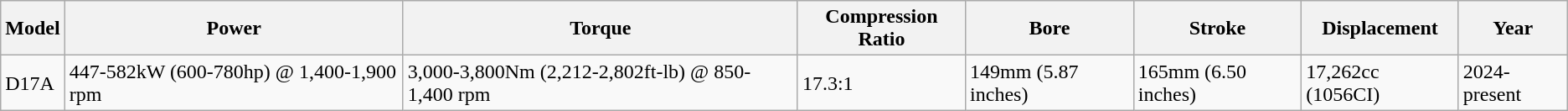<table class="wikitable">
<tr>
<th>Model</th>
<th>Power</th>
<th>Torque</th>
<th>Compression Ratio</th>
<th>Bore</th>
<th>Stroke</th>
<th>Displacement</th>
<th>Year</th>
</tr>
<tr>
<td>D17A</td>
<td>447-582kW (600-780hp) @ 1,400-1,900 rpm</td>
<td>3,000-3,800Nm (2,212-2,802ft-lb) @ 850-1,400 rpm</td>
<td>17.3:1</td>
<td>149mm (5.87 inches)</td>
<td>165mm (6.50 inches)</td>
<td>17,262cc (1056CI)</td>
<td>2024-present</td>
</tr>
</table>
